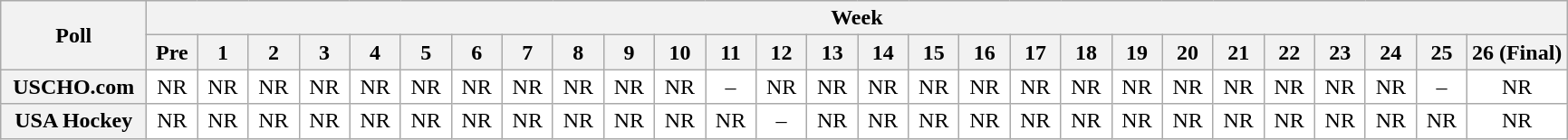<table class="wikitable" style="white-space:nowrap;">
<tr>
<th scope="col" width="100" rowspan="2">Poll</th>
<th colspan="28">Week</th>
</tr>
<tr>
<th scope="col" width="30">Pre</th>
<th scope="col" width="30">1</th>
<th scope="col" width="30">2</th>
<th scope="col" width="30">3</th>
<th scope="col" width="30">4</th>
<th scope="col" width="30">5</th>
<th scope="col" width="30">6</th>
<th scope="col" width="30">7</th>
<th scope="col" width="30">8</th>
<th scope="col" width="30">9</th>
<th scope="col" width="30">10</th>
<th scope="col" width="30">11</th>
<th scope="col" width="30">12</th>
<th scope="col" width="30">13</th>
<th scope="col" width="30">14</th>
<th scope="col" width="30">15</th>
<th scope="col" width="30">16</th>
<th scope="col" width="30">17</th>
<th scope="col" width="30">18</th>
<th scope="col" width="30">19</th>
<th scope="col" width="30">20</th>
<th scope="col" width="30">21</th>
<th scope="col" width="30">22</th>
<th scope="col" width="30">23</th>
<th scope="col" width="30">24</th>
<th scope="col" width="30">25</th>
<th scope="col" width="30">26 (Final)</th>
</tr>
<tr style="text-align:center;">
<th>USCHO.com</th>
<td bgcolor=FFFFFF>NR</td>
<td bgcolor=FFFFFF>NR</td>
<td bgcolor=FFFFFF>NR</td>
<td bgcolor=FFFFFF>NR</td>
<td bgcolor=FFFFFF>NR</td>
<td bgcolor=FFFFFF>NR</td>
<td bgcolor=FFFFFF>NR</td>
<td bgcolor=FFFFFF>NR</td>
<td bgcolor=FFFFFF>NR</td>
<td bgcolor=FFFFFF>NR</td>
<td bgcolor=FFFFFF>NR</td>
<td bgcolor=FFFFFF>–</td>
<td bgcolor=FFFFFF>NR</td>
<td bgcolor=FFFFFF>NR</td>
<td bgcolor=FFFFFF>NR</td>
<td bgcolor=FFFFFF>NR</td>
<td bgcolor=FFFFFF>NR</td>
<td bgcolor=FFFFFF>NR</td>
<td bgcolor=FFFFFF>NR</td>
<td bgcolor=FFFFFF>NR</td>
<td bgcolor=FFFFFF>NR</td>
<td bgcolor=FFFFFF>NR</td>
<td bgcolor=FFFFFF>NR</td>
<td bgcolor=FFFFFF>NR</td>
<td bgcolor=FFFFFF>NR</td>
<td bgcolor=FFFFFF>–</td>
<td bgcolor=FFFFFF>NR</td>
</tr>
<tr style="text-align:center;">
<th>USA Hockey</th>
<td bgcolor=FFFFFF>NR</td>
<td bgcolor=FFFFFF>NR</td>
<td bgcolor=FFFFFF>NR</td>
<td bgcolor=FFFFFF>NR</td>
<td bgcolor=FFFFFF>NR</td>
<td bgcolor=FFFFFF>NR</td>
<td bgcolor=FFFFFF>NR</td>
<td bgcolor=FFFFFF>NR</td>
<td bgcolor=FFFFFF>NR</td>
<td bgcolor=FFFFFF>NR</td>
<td bgcolor=FFFFFF>NR</td>
<td bgcolor=FFFFFF>NR</td>
<td bgcolor=FFFFFF>–</td>
<td bgcolor=FFFFFF>NR</td>
<td bgcolor=FFFFFF>NR</td>
<td bgcolor=FFFFFF>NR</td>
<td bgcolor=FFFFFF>NR</td>
<td bgcolor=FFFFFF>NR</td>
<td bgcolor=FFFFFF>NR</td>
<td bgcolor=FFFFFF>NR</td>
<td bgcolor=FFFFFF>NR</td>
<td bgcolor=FFFFFF>NR</td>
<td bgcolor=FFFFFF>NR</td>
<td bgcolor=FFFFFF>NR</td>
<td bgcolor=FFFFFF>NR</td>
<td bgcolor=FFFFFF>NR</td>
<td bgcolor=FFFFFF>NR</td>
</tr>
</table>
